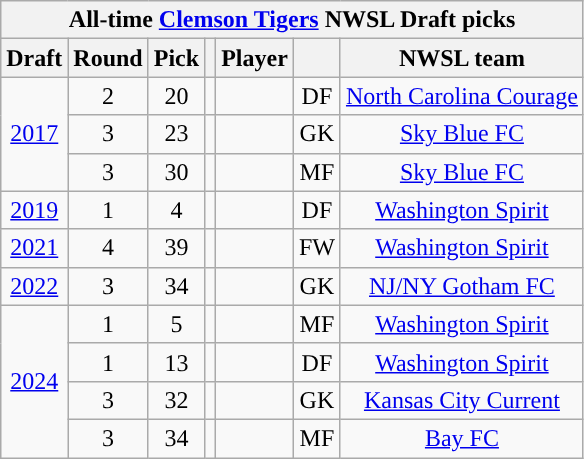<table class="wikitable sortable" style="text-align: center;">
<tr>
<th colspan="7" style="background:#">All-time <a href='#'><span>Clemson Tigers</span></a> NWSL Draft picks</th>
</tr>
<tr>
<th scope="col">Draft</th>
<th scope="col">Round</th>
<th scope="col">Pick</th>
<th scope="col"></th>
<th scope="col">Player</th>
<th scope="col"></th>
<th scope="col">NWSL team</th>
</tr>
<tr>
<td rowspan="3"><a href='#'>2017</a></td>
<td>2</td>
<td>20</td>
<td></td>
<td></td>
<td>DF</td>
<td><a href='#'>North Carolina Courage</a></td>
</tr>
<tr>
<td>3</td>
<td>23</td>
<td></td>
<td></td>
<td>GK</td>
<td><a href='#'>Sky Blue FC</a></td>
</tr>
<tr>
<td>3</td>
<td>30</td>
<td></td>
<td></td>
<td>MF</td>
<td><a href='#'>Sky Blue FC</a></td>
</tr>
<tr>
<td><a href='#'>2019</a></td>
<td>1</td>
<td>4</td>
<td></td>
<td></td>
<td>DF</td>
<td><a href='#'>Washington Spirit</a></td>
</tr>
<tr>
<td><a href='#'>2021</a></td>
<td>4</td>
<td>39</td>
<td></td>
<td></td>
<td>FW</td>
<td><a href='#'>Washington Spirit</a></td>
</tr>
<tr>
<td><a href='#'>2022</a></td>
<td>3</td>
<td>34</td>
<td></td>
<td></td>
<td>GK</td>
<td><a href='#'>NJ/NY Gotham FC</a></td>
</tr>
<tr>
<td rowspan="4"><a href='#'>2024</a></td>
<td>1</td>
<td>5</td>
<td></td>
<td></td>
<td>MF</td>
<td><a href='#'>Washington Spirit</a></td>
</tr>
<tr>
<td>1</td>
<td>13</td>
<td></td>
<td></td>
<td>DF</td>
<td><a href='#'>Washington Spirit</a></td>
</tr>
<tr>
<td>3</td>
<td>32</td>
<td></td>
<td></td>
<td>GK</td>
<td><a href='#'>Kansas City Current</a></td>
</tr>
<tr>
<td>3</td>
<td>34</td>
<td></td>
<td></td>
<td>MF</td>
<td><a href='#'>Bay FC</a></td>
</tr>
</table>
